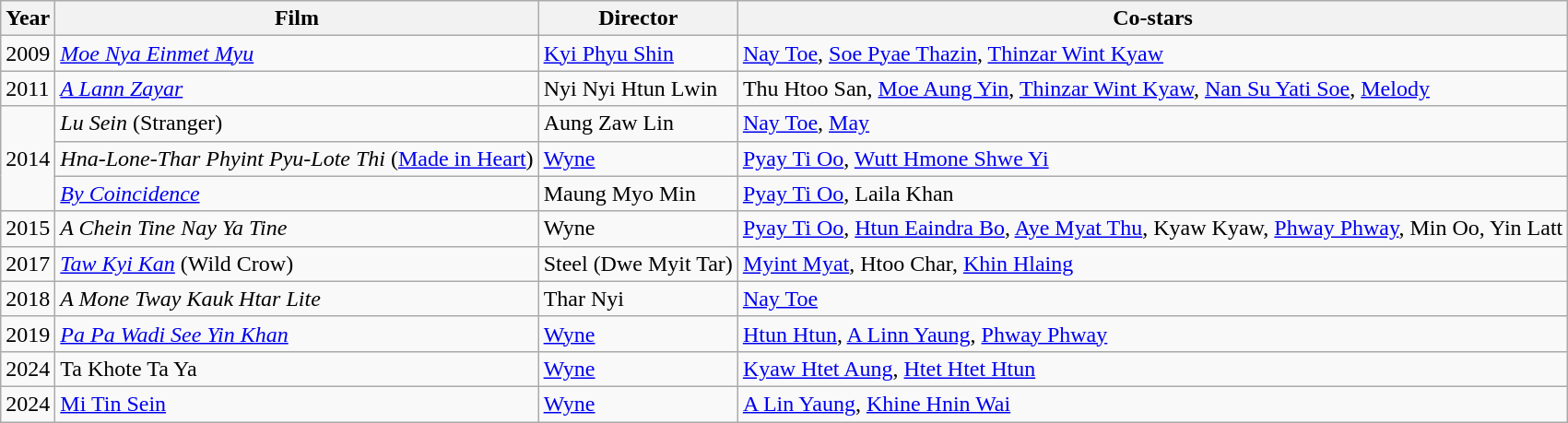<table class="wikitable sortable">
<tr>
<th>Year</th>
<th>Film</th>
<th>Director</th>
<th>Co-stars</th>
</tr>
<tr>
<td>2009</td>
<td><em><a href='#'>Moe Nya Einmet Myu</a></em></td>
<td><a href='#'>Kyi Phyu Shin</a></td>
<td><a href='#'>Nay Toe</a>, <a href='#'>Soe Pyae Thazin</a>, <a href='#'>Thinzar Wint Kyaw</a></td>
</tr>
<tr>
<td>2011</td>
<td><em><a href='#'>A Lann Zayar</a></em></td>
<td>Nyi Nyi Htun Lwin</td>
<td>Thu Htoo San, <a href='#'>Moe Aung Yin</a>, <a href='#'>Thinzar Wint Kyaw</a>, <a href='#'>Nan Su Yati Soe</a>, <a href='#'>Melody</a></td>
</tr>
<tr>
<td rowspan=3>2014</td>
<td><em>Lu Sein</em> (Stranger)</td>
<td>Aung Zaw Lin</td>
<td><a href='#'>Nay Toe</a>, <a href='#'>May</a></td>
</tr>
<tr>
<td><em>Hna-Lone-Thar Phyint Pyu-Lote Thi</em> (<a href='#'>Made in Heart</a>)</td>
<td><a href='#'>Wyne</a></td>
<td><a href='#'>Pyay Ti Oo</a>, <a href='#'>Wutt Hmone Shwe Yi</a></td>
</tr>
<tr>
<td><em><a href='#'>By Coincidence</a></em></td>
<td>Maung Myo Min</td>
<td><a href='#'>Pyay Ti Oo</a>, Laila Khan</td>
</tr>
<tr>
<td>2015</td>
<td><em>A Chein Tine Nay Ya Tine</em></td>
<td>Wyne</td>
<td><a href='#'>Pyay Ti Oo</a>, <a href='#'>Htun Eaindra Bo</a>, <a href='#'>Aye Myat Thu</a>, Kyaw Kyaw, <a href='#'>Phway Phway</a>, Min Oo, Yin Latt</td>
</tr>
<tr>
<td>2017</td>
<td><em><a href='#'>Taw Kyi Kan</a></em> (Wild Crow)</td>
<td>Steel (Dwe Myit Tar)</td>
<td><a href='#'>Myint Myat</a>, Htoo Char, <a href='#'>Khin Hlaing</a></td>
</tr>
<tr>
<td>2018</td>
<td><em>A Mone Tway Kauk Htar Lite</em></td>
<td>Thar Nyi</td>
<td><a href='#'>Nay Toe</a></td>
</tr>
<tr>
<td>2019</td>
<td><em><a href='#'>Pa Pa Wadi See Yin Khan</a></em></td>
<td><a href='#'>Wyne</a></td>
<td><a href='#'>Htun Htun</a>, <a href='#'>A Linn Yaung</a>, <a href='#'>Phway Phway</a></td>
</tr>
<tr>
<td>2024</td>
<td>Ta Khote Ta Ya</td>
<td><a href='#'>Wyne</a></td>
<td><a href='#'>Kyaw Htet Aung</a>, <a href='#'>Htet Htet Htun</a></td>
</tr>
<tr>
<td>2024</td>
<td><a href='#'>Mi Tin Sein</a></td>
<td><a href='#'>Wyne</a></td>
<td><a href='#'>A Lin Yaung</a>, <a href='#'>Khine Hnin Wai</a></td>
</tr>
</table>
